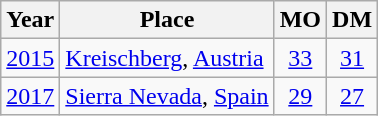<table class="wikitable sortable" style="text-align:center;">
<tr>
<th>Year</th>
<th>Place</th>
<th>MO</th>
<th>DM</th>
</tr>
<tr>
<td><a href='#'>2015</a></td>
<td style="text-align:left;"> <a href='#'>Kreischberg</a>, <a href='#'>Austria</a></td>
<td><a href='#'>33</a></td>
<td><a href='#'>31</a></td>
</tr>
<tr>
<td><a href='#'>2017</a></td>
<td style="text-align:left;"> <a href='#'>Sierra Nevada</a>, <a href='#'>Spain</a></td>
<td><a href='#'>29</a></td>
<td><a href='#'>27</a></td>
</tr>
</table>
